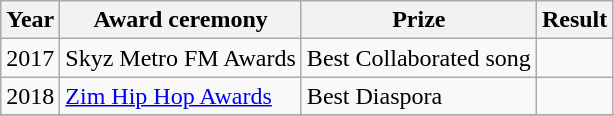<table class ="wikitable">
<tr>
<th>Year</th>
<th>Award ceremony</th>
<th>Prize</th>
<th>Result</th>
</tr>
<tr>
<td>2017</td>
<td>Skyz Metro FM Awards</td>
<td>Best Collaborated song</td>
<td></td>
</tr>
<tr>
<td>2018</td>
<td><a href='#'>Zim Hip Hop Awards</a></td>
<td>Best Diaspora</td>
<td></td>
</tr>
<tr>
</tr>
</table>
